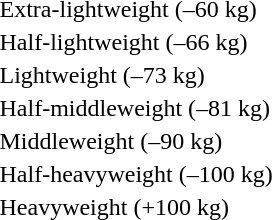<table>
<tr>
<td rowspan=2>Extra-lightweight (–60 kg)<br></td>
<td rowspan=2></td>
<td rowspan=2></td>
<td></td>
</tr>
<tr>
<td></td>
</tr>
<tr>
<td rowspan=2>Half-lightweight (–66 kg)<br></td>
<td rowspan=2></td>
<td rowspan=2></td>
<td></td>
</tr>
<tr>
<td></td>
</tr>
<tr>
<td rowspan=2>Lightweight (–73 kg)<br></td>
<td rowspan=2></td>
<td rowspan=2></td>
<td></td>
</tr>
<tr>
<td></td>
</tr>
<tr>
<td rowspan=2>Half-middleweight (–81 kg)<br></td>
<td rowspan=2></td>
<td rowspan=2></td>
<td></td>
</tr>
<tr>
<td></td>
</tr>
<tr>
<td rowspan=2>Middleweight (–90 kg)<br></td>
<td rowspan=2></td>
<td rowspan=2></td>
<td></td>
</tr>
<tr>
<td></td>
</tr>
<tr>
<td rowspan=2>Half-heavyweight (–100 kg)<br></td>
<td rowspan=2></td>
<td rowspan=2></td>
<td></td>
</tr>
<tr>
<td></td>
</tr>
<tr>
<td rowspan=2>Heavyweight (+100 kg)<br></td>
<td rowspan=2></td>
<td rowspan=2></td>
<td></td>
</tr>
<tr>
<td></td>
</tr>
</table>
